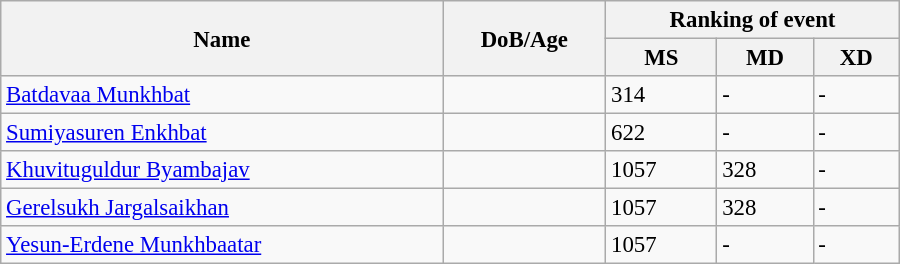<table class="wikitable" style="width:600px; font-size:95%;">
<tr>
<th rowspan="2" align="left">Name</th>
<th rowspan="2" align="left">DoB/Age</th>
<th colspan="3" align="center">Ranking of event</th>
</tr>
<tr>
<th align="center">MS</th>
<th>MD</th>
<th align="center">XD</th>
</tr>
<tr>
<td><a href='#'>Batdavaa Munkhbat</a></td>
<td></td>
<td>314</td>
<td>-</td>
<td>-</td>
</tr>
<tr>
<td><a href='#'>Sumiyasuren Enkhbat</a></td>
<td></td>
<td>622</td>
<td>-</td>
<td>-</td>
</tr>
<tr>
<td><a href='#'>Khuvituguldur Byambajav</a></td>
<td></td>
<td>1057</td>
<td>328</td>
<td>-</td>
</tr>
<tr>
<td><a href='#'>Gerelsukh Jargalsaikhan</a></td>
<td></td>
<td>1057</td>
<td>328</td>
<td>-</td>
</tr>
<tr>
<td><a href='#'>Yesun-Erdene Munkhbaatar</a></td>
<td></td>
<td>1057</td>
<td>-</td>
<td>-</td>
</tr>
</table>
